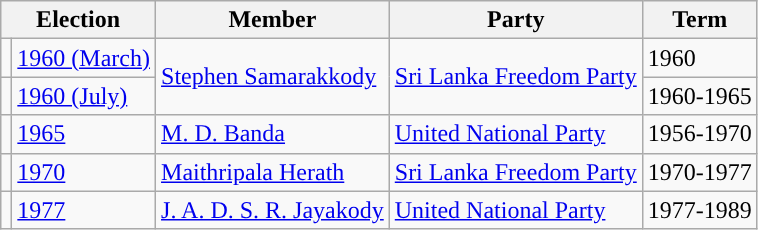<table class="wikitable">
<tr>
<th colspan="2">Election</th>
<th>Member</th>
<th>Party</th>
<th>Term</th>
</tr>
<tr>
<td style="background-color: "></td>
<td><a href='#'>1960 (March)</a></td>
<td rowspan=2><a href='#'>Stephen Samarakkody</a></td>
<td rowspan=2><a href='#'>Sri Lanka Freedom Party</a></td>
<td>1960</td>
</tr>
<tr>
<td style="background-color: "></td>
<td><a href='#'>1960 (July)</a></td>
<td>1960-1965</td>
</tr>
<tr>
<td style="background-color: "></td>
<td><a href='#'>1965</a></td>
<td><a href='#'>M. D. Banda</a></td>
<td><a href='#'>United National Party</a></td>
<td>1956-1970</td>
</tr>
<tr>
<td style="background-color: "></td>
<td><a href='#'>1970</a></td>
<td><a href='#'>Maithripala Herath</a></td>
<td><a href='#'>Sri Lanka Freedom Party</a></td>
<td>1970-1977</td>
</tr>
<tr>
<td style="background-color: "></td>
<td><a href='#'>1977</a></td>
<td><a href='#'>J. A. D. S. R. Jayakody</a></td>
<td><a href='#'>United National Party</a></td>
<td>1977-1989</td>
</tr>
</table>
